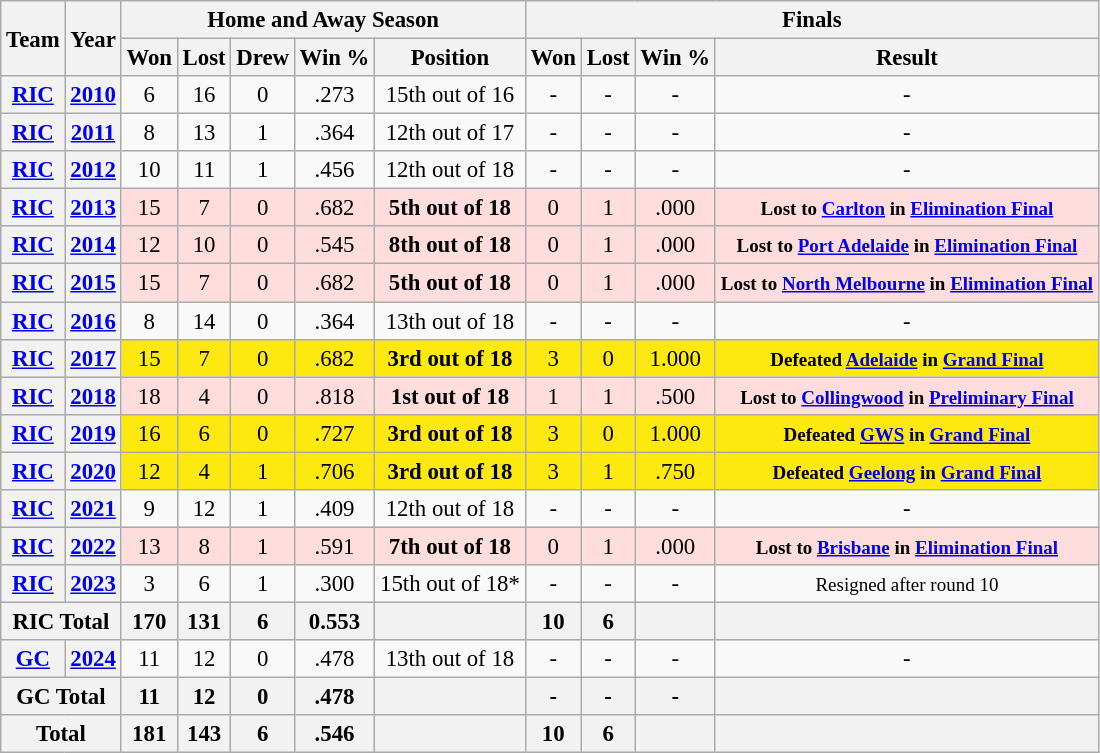<table class="wikitable" style="font-size: 95%; text-align:center;">
<tr>
<th rowspan="2">Team</th>
<th rowspan="2">Year</th>
<th colspan="5">Home and Away Season</th>
<th colspan="4">Finals</th>
</tr>
<tr>
<th>Won</th>
<th>Lost</th>
<th>Drew</th>
<th>Win %</th>
<th>Position</th>
<th>Won</th>
<th>Lost</th>
<th>Win %</th>
<th>Result</th>
</tr>
<tr>
<th><a href='#'>RIC</a></th>
<th><a href='#'>2010</a></th>
<td>6</td>
<td>16</td>
<td>0</td>
<td>.273</td>
<td>15th out of 16</td>
<td>-</td>
<td>-</td>
<td>-</td>
<td>-</td>
</tr>
<tr>
<th><a href='#'>RIC</a></th>
<th><a href='#'>2011</a></th>
<td>8</td>
<td>13</td>
<td>1</td>
<td>.364</td>
<td>12th out of 17</td>
<td>-</td>
<td>-</td>
<td>-</td>
<td>-</td>
</tr>
<tr>
<th><a href='#'>RIC</a></th>
<th><a href='#'>2012</a></th>
<td>10</td>
<td>11</td>
<td>1</td>
<td>.456</td>
<td>12th out of 18</td>
<td>-</td>
<td>-</td>
<td>-</td>
<td>-</td>
</tr>
<tr ! style="background:#fdd;">
<th><a href='#'>RIC</a></th>
<th><a href='#'>2013</a></th>
<td>15</td>
<td>7</td>
<td>0</td>
<td>.682</td>
<td><strong>5th out of 18</strong></td>
<td>0</td>
<td>1</td>
<td>.000</td>
<td><strong><small>Lost to <a href='#'>Carlton</a> in <a href='#'>Elimination Final</a></small></strong></td>
</tr>
<tr ! style="background:#fdd;">
<th><a href='#'>RIC</a></th>
<th><a href='#'>2014</a></th>
<td>12</td>
<td>10</td>
<td>0</td>
<td>.545</td>
<td><strong>8th out of 18</strong></td>
<td>0</td>
<td>1</td>
<td>.000</td>
<td><strong><small>Lost to <a href='#'>Port Adelaide</a> in <a href='#'>Elimination Final</a></small></strong></td>
</tr>
<tr ! style="background:#fdd;">
<th><a href='#'>RIC</a></th>
<th><a href='#'>2015</a></th>
<td>15</td>
<td>7</td>
<td>0</td>
<td>.682</td>
<td><strong>5th out of 18</strong></td>
<td>0</td>
<td>1</td>
<td>.000</td>
<td><strong><small>Lost to <a href='#'>North Melbourne</a> in <a href='#'>Elimination Final</a></small></strong></td>
</tr>
<tr>
<th><a href='#'>RIC</a></th>
<th><a href='#'>2016</a></th>
<td>8</td>
<td>14</td>
<td>0</td>
<td>.364</td>
<td>13th out of 18</td>
<td>-</td>
<td>-</td>
<td>-</td>
<td>-</td>
</tr>
<tr ! style="background:#FDE910;">
<th><a href='#'>RIC</a></th>
<th><a href='#'>2017</a></th>
<td>15</td>
<td>7</td>
<td>0</td>
<td>.682</td>
<td><strong>3rd out of 18</strong></td>
<td>3</td>
<td>0</td>
<td>1.000</td>
<td><strong><small>Defeated <a href='#'>Adelaide</a> in <a href='#'>Grand Final</a></small></strong></td>
</tr>
<tr ! style="background:#fdd;">
<th><a href='#'>RIC</a></th>
<th><a href='#'>2018</a></th>
<td>18</td>
<td>4</td>
<td>0</td>
<td>.818</td>
<td><strong>1st out of 18</strong></td>
<td>1</td>
<td>1</td>
<td>.500</td>
<td><strong><small>Lost to <a href='#'>Collingwood</a> in <a href='#'>Preliminary Final</a></small></strong></td>
</tr>
<tr ! style="background:#FDE910;">
<th><a href='#'>RIC</a></th>
<th><a href='#'>2019</a></th>
<td>16</td>
<td>6</td>
<td>0</td>
<td>.727</td>
<td><strong>3rd out of 18</strong></td>
<td>3</td>
<td>0</td>
<td>1.000</td>
<td><strong><small>Defeated <a href='#'>GWS</a> in <a href='#'>Grand Final</a></small></strong></td>
</tr>
<tr ! style="background:#FDE910;">
<th><a href='#'>RIC</a></th>
<th><a href='#'>2020</a></th>
<td>12</td>
<td>4</td>
<td>1</td>
<td>.706</td>
<td><strong>3rd out of 18</strong></td>
<td>3</td>
<td>1</td>
<td>.750</td>
<td><strong><small>Defeated <a href='#'>Geelong</a> in <a href='#'>Grand Final</a></small></strong></td>
</tr>
<tr>
<th><a href='#'>RIC</a></th>
<th><a href='#'>2021</a></th>
<td>9</td>
<td>12</td>
<td>1</td>
<td>.409</td>
<td>12th out of 18</td>
<td>-</td>
<td>-</td>
<td>-</td>
<td>-</td>
</tr>
<tr ! style="background:#fdd;">
<th><a href='#'>RIC</a></th>
<th><a href='#'>2022</a></th>
<td>13</td>
<td>8</td>
<td>1</td>
<td>.591</td>
<td><strong>7th out of 18</strong></td>
<td>0</td>
<td>1</td>
<td>.000</td>
<td><strong><small>Lost to <a href='#'>Brisbane</a> in <a href='#'>Elimination Final</a></small></strong></td>
</tr>
<tr>
<th><a href='#'>RIC</a></th>
<th><a href='#'>2023</a></th>
<td>3</td>
<td>6</td>
<td>1</td>
<td>.300</td>
<td>15th out of 18*</td>
<td>-</td>
<td>-</td>
<td>-</td>
<td><small>Resigned after round 10</small></td>
</tr>
<tr>
<th colspan="2">RIC Total</th>
<th>170</th>
<th>131</th>
<th>6</th>
<th>0.553</th>
<th></th>
<th>10</th>
<th>6</th>
<th></th>
<th></th>
</tr>
<tr>
<th><a href='#'>GC</a></th>
<th><a href='#'>2024</a></th>
<td>11</td>
<td>12</td>
<td>0</td>
<td>.478</td>
<td>13th out of 18</td>
<td>-</td>
<td>-</td>
<td>-</td>
<td>-</td>
</tr>
<tr>
<th colspan="2">GC Total</th>
<th>11</th>
<th>12</th>
<th>0</th>
<th>.478</th>
<th></th>
<th>-</th>
<th>-</th>
<th>-</th>
<th></th>
</tr>
<tr>
<th colspan="2">Total</th>
<th>181</th>
<th>143</th>
<th>6</th>
<th>.546</th>
<th></th>
<th>10</th>
<th>6</th>
<th></th>
<th></th>
</tr>
</table>
